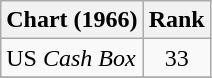<table class="wikitable">
<tr>
<th>Chart (1966)</th>
<th style="text-align:center;">Rank</th>
</tr>
<tr>
<td>US <em>Cash Box</em> </td>
<td style="text-align:center;">33</td>
</tr>
<tr>
</tr>
</table>
